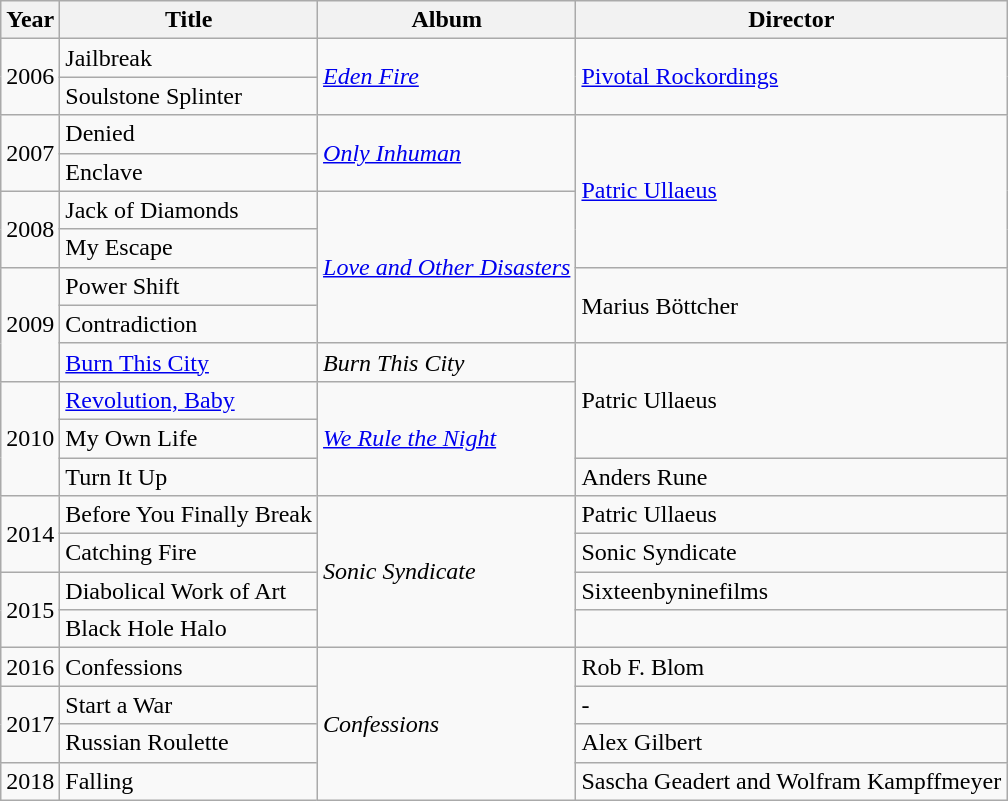<table class="wikitable" border="1">
<tr>
<th>Year</th>
<th>Title</th>
<th>Album</th>
<th>Director</th>
</tr>
<tr>
<td rowspan="2">2006</td>
<td>Jailbreak</td>
<td rowspan="2"><em><a href='#'>Eden Fire</a></em></td>
<td rowspan="2"><a href='#'>Pivotal Rockordings</a></td>
</tr>
<tr>
<td>Soulstone Splinter</td>
</tr>
<tr>
<td rowspan="2">2007</td>
<td>Denied</td>
<td rowspan="2"><em><a href='#'>Only Inhuman</a></em></td>
<td rowspan="4"><a href='#'>Patric Ullaeus</a></td>
</tr>
<tr>
<td>Enclave</td>
</tr>
<tr>
<td rowspan="2">2008</td>
<td>Jack of Diamonds</td>
<td rowspan="4"><em><a href='#'>Love and Other Disasters</a></em></td>
</tr>
<tr>
<td>My Escape</td>
</tr>
<tr>
<td rowspan="3">2009</td>
<td>Power Shift</td>
<td rowspan="2">Marius Böttcher</td>
</tr>
<tr>
<td>Contradiction</td>
</tr>
<tr>
<td><a href='#'>Burn This City</a></td>
<td><em>Burn This City</em></td>
<td rowspan="3">Patric Ullaeus</td>
</tr>
<tr>
<td rowspan="3">2010</td>
<td><a href='#'>Revolution, Baby</a></td>
<td rowspan="3"><em><a href='#'>We Rule the Night</a></em></td>
</tr>
<tr>
<td>My Own Life</td>
</tr>
<tr>
<td>Turn It Up</td>
<td>Anders Rune</td>
</tr>
<tr>
<td rowspan="2">2014</td>
<td>Before You Finally Break</td>
<td rowspan="4"><em>Sonic Syndicate</em></td>
<td>Patric Ullaeus</td>
</tr>
<tr>
<td>Catching Fire</td>
<td>Sonic Syndicate</td>
</tr>
<tr>
<td rowspan="2">2015</td>
<td>Diabolical Work of Art</td>
<td>Sixteenbyninefilms</td>
</tr>
<tr>
<td>Black Hole Halo</td>
<td></td>
</tr>
<tr>
<td>2016</td>
<td>Confessions</td>
<td rowspan="5"><em>Confessions</em></td>
<td>Rob F. Blom</td>
</tr>
<tr>
<td rowspan="2">2017</td>
<td>Start a War</td>
<td>-</td>
</tr>
<tr>
<td>Russian Roulette</td>
<td>Alex Gilbert</td>
</tr>
<tr>
<td>2018</td>
<td>Falling</td>
<td>Sascha Geadert and Wolfram Kampffmeyer</td>
</tr>
</table>
